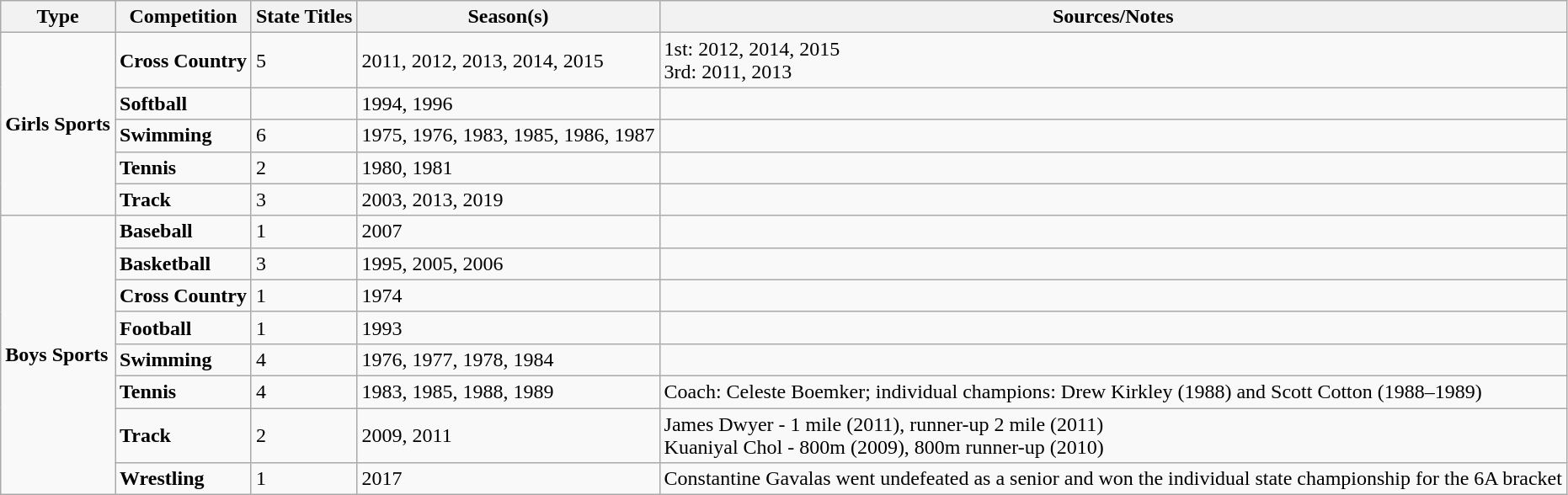<table class="wikitable">
<tr>
<th>Type</th>
<th><strong>Competition</strong></th>
<th><strong>State Titles</strong></th>
<th><strong>Season(s)</strong></th>
<th><strong>Sources/Notes</strong></th>
</tr>
<tr>
<td rowspan="5"><strong>Girls Sports</strong></td>
<td><strong>Cross Country</strong></td>
<td>5</td>
<td>2011, 2012, 2013, 2014, 2015</td>
<td>1st: 2012, 2014, 2015<br>3rd: 2011, 2013</td>
</tr>
<tr>
<td><strong>Softball</strong></td>
<td></td>
<td>1994, 1996</td>
<td></td>
</tr>
<tr>
<td><strong>Swimming</strong></td>
<td>6</td>
<td>1975, 1976, 1983, 1985, 1986, 1987</td>
<td></td>
</tr>
<tr>
<td><strong>Tennis</strong></td>
<td>2</td>
<td>1980, 1981</td>
<td></td>
</tr>
<tr>
<td><strong>Track</strong></td>
<td>3</td>
<td>2003, 2013, 2019</td>
<td></td>
</tr>
<tr>
<td rowspan="8"><strong>Boys Sports</strong></td>
<td><strong>Baseball</strong></td>
<td>1</td>
<td>2007</td>
<td></td>
</tr>
<tr>
<td><strong>Basketball</strong></td>
<td>3</td>
<td>1995, 2005, 2006</td>
<td></td>
</tr>
<tr>
<td><strong>Cross Country</strong></td>
<td>1</td>
<td>1974</td>
<td></td>
</tr>
<tr>
<td><strong>Football</strong></td>
<td>1</td>
<td>1993</td>
<td></td>
</tr>
<tr>
<td><strong>Swimming</strong></td>
<td>4</td>
<td>1976, 1977, 1978, 1984</td>
<td></td>
</tr>
<tr>
<td><strong>Tennis</strong></td>
<td>4</td>
<td>1983, 1985, 1988, 1989</td>
<td>Coach: Celeste Boemker; individual champions: Drew Kirkley (1988) and Scott Cotton (1988–1989)</td>
</tr>
<tr>
<td><strong>Track</strong></td>
<td>2</td>
<td>2009, 2011</td>
<td>James Dwyer - 1 mile (2011), runner-up 2 mile (2011)<br>Kuaniyal Chol - 800m (2009), 800m runner-up (2010)</td>
</tr>
<tr>
<td><strong>Wrestling</strong></td>
<td>1</td>
<td>2017</td>
<td>Constantine Gavalas went undefeated as a senior and won the individual state championship for the 6A bracket</td>
</tr>
</table>
